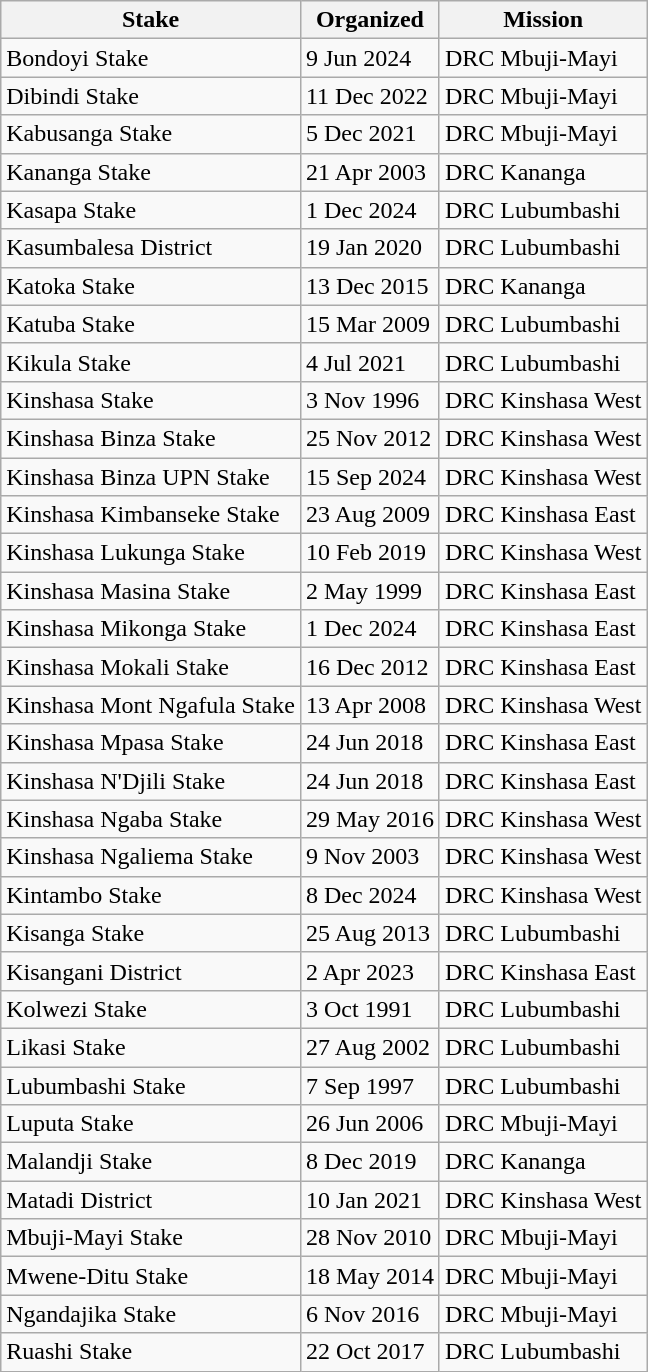<table class="wikitable sortable mw-collapsible mw-collapsed">
<tr>
<th>Stake</th>
<th data-sort-type=date>Organized</th>
<th>Mission</th>
</tr>
<tr>
<td>Bondoyi  Stake</td>
<td>9 Jun 2024</td>
<td>DRC Mbuji-Mayi</td>
</tr>
<tr>
<td>Dibindi  Stake</td>
<td>11 Dec 2022</td>
<td>DRC Mbuji-Mayi</td>
</tr>
<tr>
<td>Kabusanga  Stake</td>
<td>5 Dec 2021</td>
<td>DRC Mbuji-Mayi</td>
</tr>
<tr>
<td>Kananga  Stake</td>
<td>21 Apr 2003</td>
<td>DRC Kananga</td>
</tr>
<tr>
<td>Kasapa  Stake</td>
<td>1 Dec 2024</td>
<td>DRC Lubumbashi</td>
</tr>
<tr>
<td>Kasumbalesa  District</td>
<td>19 Jan 2020</td>
<td>DRC Lubumbashi</td>
</tr>
<tr>
<td>Katoka  Stake</td>
<td>13 Dec 2015</td>
<td>DRC Kananga</td>
</tr>
<tr>
<td>Katuba  Stake</td>
<td>15 Mar 2009</td>
<td>DRC Lubumbashi</td>
</tr>
<tr>
<td>Kikula  Stake</td>
<td>4 Jul 2021</td>
<td>DRC Lubumbashi</td>
</tr>
<tr>
<td>Kinshasa  Stake</td>
<td>3 Nov 1996</td>
<td>DRC Kinshasa West</td>
</tr>
<tr>
<td>Kinshasa  Binza Stake</td>
<td>25 Nov 2012</td>
<td>DRC Kinshasa West</td>
</tr>
<tr>
<td>Kinshasa  Binza UPN Stake</td>
<td>15 Sep 2024</td>
<td>DRC Kinshasa West</td>
</tr>
<tr>
<td>Kinshasa  Kimbanseke Stake</td>
<td>23 Aug 2009</td>
<td>DRC Kinshasa East</td>
</tr>
<tr>
<td>Kinshasa  Lukunga Stake</td>
<td>10 Feb 2019</td>
<td>DRC Kinshasa West</td>
</tr>
<tr>
<td>Kinshasa  Masina Stake</td>
<td>2 May 1999</td>
<td>DRC Kinshasa East</td>
</tr>
<tr>
<td>Kinshasa  Mikonga Stake</td>
<td>1 Dec 2024</td>
<td>DRC Kinshasa East</td>
</tr>
<tr>
<td>Kinshasa  Mokali Stake</td>
<td>16 Dec 2012</td>
<td>DRC Kinshasa East</td>
</tr>
<tr>
<td>Kinshasa  Mont Ngafula Stake</td>
<td>13 Apr 2008</td>
<td>DRC Kinshasa West</td>
</tr>
<tr>
<td>Kinshasa  Mpasa Stake</td>
<td>24 Jun 2018</td>
<td>DRC Kinshasa East</td>
</tr>
<tr>
<td>Kinshasa  N'Djili Stake</td>
<td>24 Jun 2018</td>
<td>DRC Kinshasa East</td>
</tr>
<tr>
<td>Kinshasa  Ngaba Stake</td>
<td>29 May 2016</td>
<td>DRC Kinshasa West</td>
</tr>
<tr>
<td>Kinshasa  Ngaliema Stake</td>
<td>9 Nov 2003</td>
<td>DRC Kinshasa West</td>
</tr>
<tr>
<td>Kintambo  Stake</td>
<td>8 Dec 2024</td>
<td>DRC Kinshasa West</td>
</tr>
<tr>
<td>Kisanga  Stake</td>
<td>25 Aug 2013</td>
<td>DRC Lubumbashi</td>
</tr>
<tr>
<td>Kisangani  District</td>
<td>2 Apr 2023</td>
<td>DRC Kinshasa East</td>
</tr>
<tr>
<td>Kolwezi  Stake</td>
<td>3 Oct 1991</td>
<td>DRC Lubumbashi</td>
</tr>
<tr>
<td>Likasi  Stake</td>
<td>27 Aug 2002</td>
<td>DRC Lubumbashi</td>
</tr>
<tr>
<td>Lubumbashi  Stake</td>
<td>7 Sep 1997</td>
<td>DRC Lubumbashi</td>
</tr>
<tr>
<td>Luputa  Stake</td>
<td>26 Jun 2006</td>
<td>DRC Mbuji-Mayi</td>
</tr>
<tr>
<td>Malandji  Stake</td>
<td>8 Dec 2019</td>
<td>DRC Kananga</td>
</tr>
<tr>
<td>Matadi  District</td>
<td>10 Jan 2021</td>
<td>DRC Kinshasa West</td>
</tr>
<tr>
<td>Mbuji-Mayi  Stake</td>
<td>28 Nov 2010</td>
<td>DRC Mbuji-Mayi</td>
</tr>
<tr>
<td>Mwene-Ditu  Stake</td>
<td>18 May 2014</td>
<td>DRC Mbuji-Mayi</td>
</tr>
<tr>
<td>Ngandajika  Stake</td>
<td>6 Nov 2016</td>
<td>DRC Mbuji-Mayi</td>
</tr>
<tr>
<td>Ruashi  Stake</td>
<td>22 Oct 2017</td>
<td>DRC Lubumbashi</td>
</tr>
</table>
